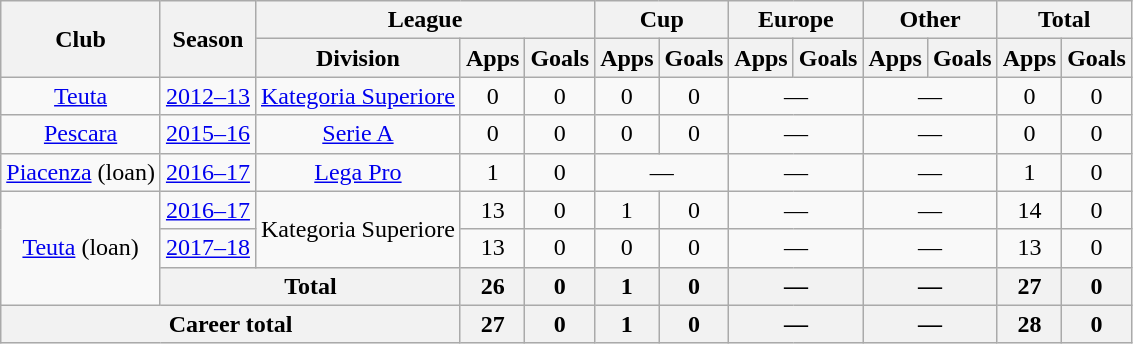<table class="wikitable" style="text-align:center">
<tr>
<th rowspan="2">Club</th>
<th rowspan="2">Season</th>
<th colspan="3">League</th>
<th colspan="2">Cup</th>
<th colspan="2">Europe</th>
<th colspan="2">Other</th>
<th colspan="2">Total</th>
</tr>
<tr>
<th>Division</th>
<th>Apps</th>
<th>Goals</th>
<th>Apps</th>
<th>Goals</th>
<th>Apps</th>
<th>Goals</th>
<th>Apps</th>
<th>Goals</th>
<th>Apps</th>
<th>Goals</th>
</tr>
<tr>
<td><a href='#'>Teuta</a></td>
<td><a href='#'>2012–13</a></td>
<td><a href='#'>Kategoria Superiore</a></td>
<td>0</td>
<td>0</td>
<td>0</td>
<td>0</td>
<td colspan="2">—</td>
<td colspan="2">—</td>
<td>0</td>
<td>0</td>
</tr>
<tr>
<td><a href='#'>Pescara</a></td>
<td><a href='#'>2015–16</a></td>
<td><a href='#'>Serie A</a></td>
<td>0</td>
<td>0</td>
<td>0</td>
<td>0</td>
<td colspan="2">—</td>
<td colspan="2">—</td>
<td>0</td>
<td>0</td>
</tr>
<tr>
<td><a href='#'>Piacenza</a> (loan)</td>
<td><a href='#'>2016–17</a></td>
<td><a href='#'>Lega Pro</a></td>
<td>1</td>
<td>0</td>
<td colspan="2">—</td>
<td colspan="2">—</td>
<td colspan="2">—</td>
<td>1</td>
<td>0</td>
</tr>
<tr>
<td rowspan="3"><a href='#'>Teuta</a> (loan)</td>
<td><a href='#'>2016–17</a></td>
<td rowspan="2">Kategoria Superiore</td>
<td>13</td>
<td>0</td>
<td>1</td>
<td>0</td>
<td colspan="2">—</td>
<td colspan="2">—</td>
<td>14</td>
<td>0</td>
</tr>
<tr>
<td><a href='#'>2017–18</a></td>
<td>13</td>
<td>0</td>
<td>0</td>
<td>0</td>
<td colspan="2">—</td>
<td colspan="2">—</td>
<td>13</td>
<td>0</td>
</tr>
<tr>
<th colspan="2">Total</th>
<th>26</th>
<th>0</th>
<th>1</th>
<th>0</th>
<th colspan="2">—</th>
<th colspan="2">—</th>
<th>27</th>
<th>0</th>
</tr>
<tr>
<th colspan="3">Career total</th>
<th>27</th>
<th>0</th>
<th>1</th>
<th>0</th>
<th colspan="2">—</th>
<th colspan="2">—</th>
<th>28</th>
<th>0</th>
</tr>
</table>
